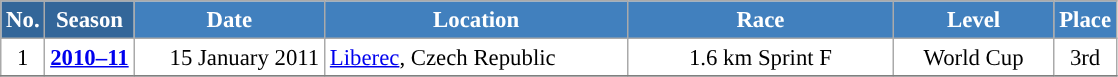<table class="wikitable sortable" style="font-size:95%; text-align:center; border:grey solid 1px; border-collapse:collapse; background:#ffffff;">
<tr style="background:#efefef;">
<th style="background-color:#369; color:white;">No.</th>
<th style="background-color:#369; color:white;">Season</th>
<th style="background-color:#4180be; color:white; width:120px;">Date</th>
<th style="background-color:#4180be; color:white; width:195px;">Location</th>
<th style="background-color:#4180be; color:white; width:170px;">Race</th>
<th style="background-color:#4180be; color:white; width:100px;">Level</th>
<th style="background-color:#4180be; color:white;">Place</th>
</tr>
<tr>
<td align=center>1</td>
<td rowspan=1 align=center><strong><a href='#'>2010–11</a></strong></td>
<td align=right>15 January 2011</td>
<td align=left> <a href='#'>Liberec</a>, Czech Republic</td>
<td>1.6 km Sprint F</td>
<td>World Cup</td>
<td>3rd</td>
</tr>
<tr>
</tr>
</table>
